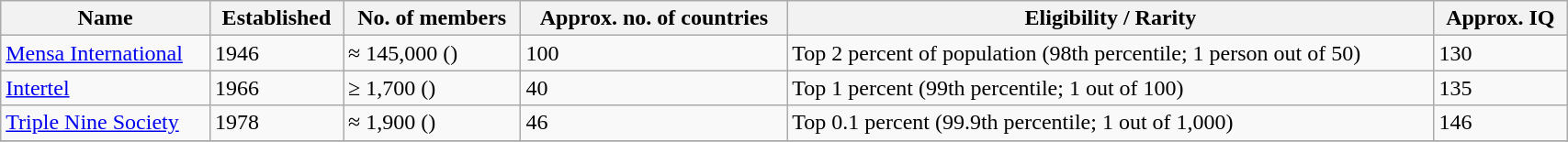<table class="wikitable sortable" style="font-size:100%; text-align: left; width:90%">
<tr>
<th>Name</th>
<th>Established</th>
<th>No. of members</th>
<th>Approx. no. of countries</th>
<th>Eligibility / Rarity</th>
<th>Approx. IQ</th>
</tr>
<tr>
<td><a href='#'>Mensa International</a></td>
<td>1946</td>
<td>≈ 145,000 ()</td>
<td>100</td>
<td>Top 2 percent of population (98th percentile; 1 person out of 50)</td>
<td>130</td>
</tr>
<tr>
<td><a href='#'>Intertel</a></td>
<td>1966</td>
<td>≥ 1,700 ()</td>
<td>40</td>
<td>Top 1 percent (99th percentile; 1 out of 100)</td>
<td>135</td>
</tr>
<tr>
<td><a href='#'>Triple Nine Society</a></td>
<td>1978</td>
<td>≈ 1,900 ()</td>
<td>46</td>
<td>Top 0.1 percent (99.9th percentile; 1 out of 1,000)</td>
<td>146</td>
</tr>
<tr>
</tr>
</table>
